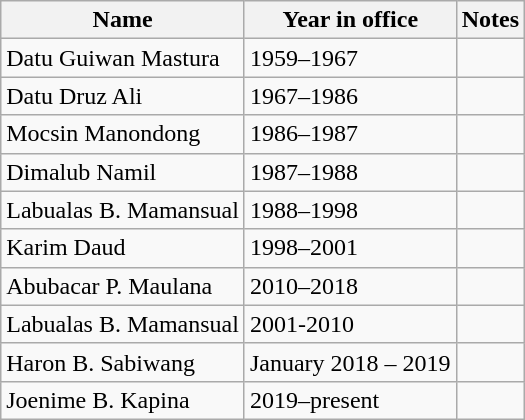<table class="wikitable">
<tr>
<th>Name</th>
<th>Year in office</th>
<th>Notes</th>
</tr>
<tr>
<td>Datu Guiwan Mastura</td>
<td>1959–1967</td>
<td></td>
</tr>
<tr>
<td>Datu Druz Ali</td>
<td>1967–1986</td>
<td></td>
</tr>
<tr>
<td>Mocsin Manondong</td>
<td>1986–1987</td>
<td></td>
</tr>
<tr>
<td>Dimalub Namil</td>
<td>1987–1988</td>
<td></td>
</tr>
<tr>
<td>Labualas B. Mamansual</td>
<td>1988–1998</td>
<td></td>
</tr>
<tr>
<td>Karim Daud</td>
<td>1998–2001</td>
<td></td>
</tr>
<tr>
<td>Abubacar P. Maulana</td>
<td>2010–2018</td>
<td></td>
</tr>
<tr>
<td>Labualas B. Mamansual</td>
<td>2001-2010</td>
<td></td>
</tr>
<tr>
<td>Haron B. Sabiwang</td>
<td>January 2018 – 2019</td>
<td></td>
</tr>
<tr>
<td>Joenime B. Kapina</td>
<td>2019–present</td>
<td></td>
</tr>
</table>
